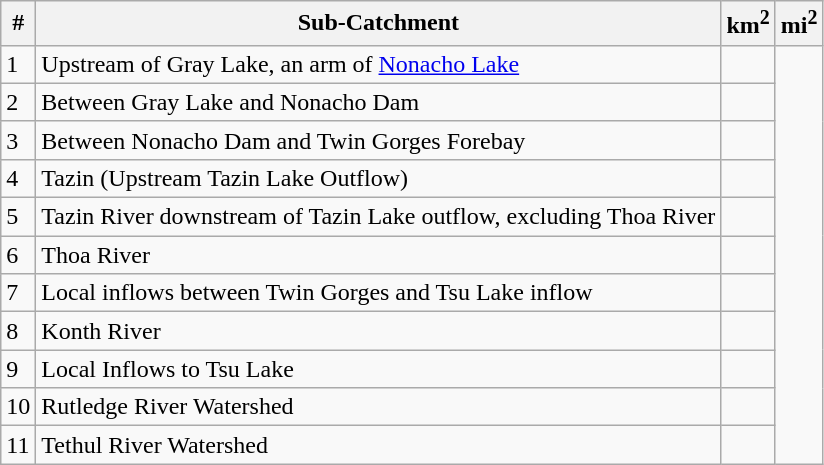<table class="wikitable sortable">
<tr>
<th>#</th>
<th>Sub-Catchment</th>
<th>km<sup>2</sup></th>
<th>mi<sup>2</sup></th>
</tr>
<tr>
<td>1</td>
<td>Upstream of Gray Lake, an arm of <a href='#'>Nonacho Lake</a></td>
<td></td>
</tr>
<tr>
<td>2</td>
<td>Between Gray Lake and Nonacho Dam</td>
<td></td>
</tr>
<tr>
<td>3</td>
<td>Between Nonacho Dam and Twin Gorges Forebay</td>
<td></td>
</tr>
<tr>
<td>4</td>
<td>Tazin (Upstream Tazin Lake Outflow)</td>
<td></td>
</tr>
<tr>
<td>5</td>
<td>Tazin River downstream of Tazin Lake outflow, excluding Thoa River</td>
<td></td>
</tr>
<tr>
<td>6</td>
<td>Thoa River</td>
<td></td>
</tr>
<tr>
<td>7</td>
<td>Local inflows between Twin Gorges and Tsu Lake inflow</td>
<td></td>
</tr>
<tr>
<td>8</td>
<td>Konth River</td>
<td></td>
</tr>
<tr>
<td>9</td>
<td>Local Inflows to Tsu Lake</td>
<td></td>
</tr>
<tr>
<td>10</td>
<td>Rutledge River Watershed</td>
<td></td>
</tr>
<tr>
<td>11</td>
<td>Tethul River Watershed</td>
<td></td>
</tr>
</table>
